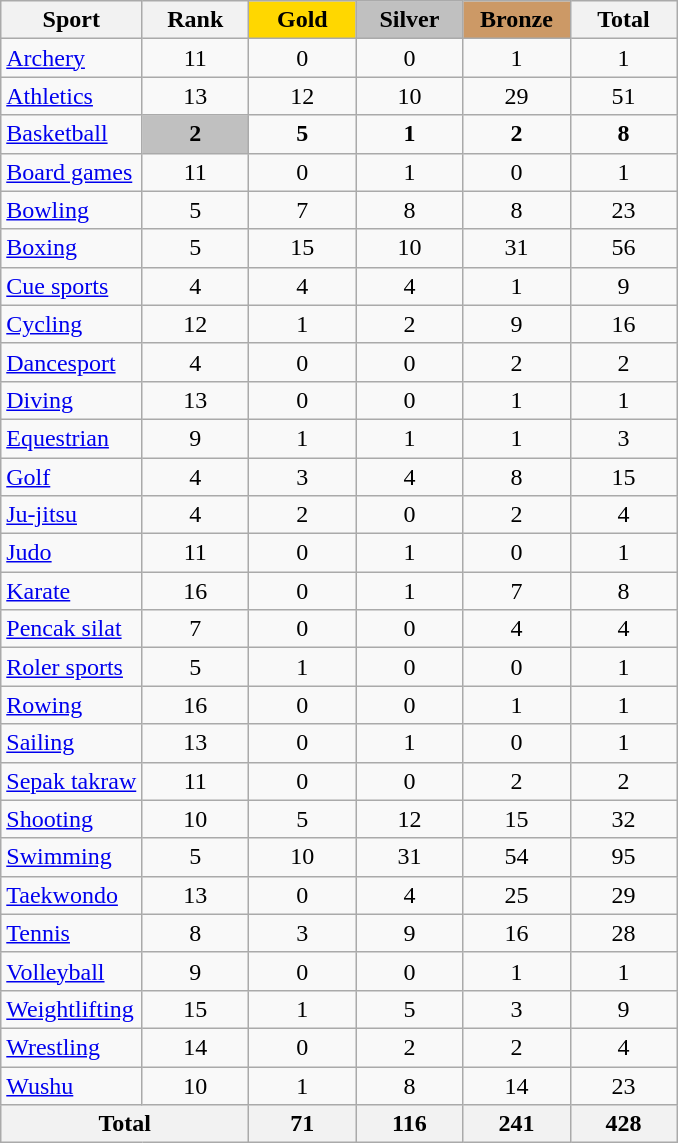<table class="wikitable sortable" style="margin-top:0em; text-align:center; font-size:100%;">
<tr>
<th>Sport</th>
<th style="width:4em;">Rank</th>
<th style="background:gold; width:4em;">Gold</th>
<th style="background:silver; width:4em;">Silver</th>
<th style="background:#cc9966; width:4em;">Bronze</th>
<th style="width:4em;">Total</th>
</tr>
<tr>
<td align=left><a href='#'>Archery</a></td>
<td>11</td>
<td>0</td>
<td>0</td>
<td>1</td>
<td>1</td>
</tr>
<tr>
<td align=left><a href='#'>Athletics</a></td>
<td>13</td>
<td>12</td>
<td>10</td>
<td>29</td>
<td>51</td>
</tr>
<tr>
<td align=left><a href='#'>Basketball</a></td>
<td bgcolor=silver><strong>2</strong></td>
<td><strong>5</strong></td>
<td><strong>1</strong></td>
<td><strong>2</strong></td>
<td><strong>8</strong></td>
</tr>
<tr>
<td align=left><a href='#'>Board games</a></td>
<td>11</td>
<td>0</td>
<td>1</td>
<td>0</td>
<td>1</td>
</tr>
<tr>
<td align=left><a href='#'>Bowling</a></td>
<td>5</td>
<td>7</td>
<td>8</td>
<td>8</td>
<td>23</td>
</tr>
<tr>
<td align=left><a href='#'>Boxing</a></td>
<td>5</td>
<td>15</td>
<td>10</td>
<td>31</td>
<td>56</td>
</tr>
<tr>
<td align=left><a href='#'>Cue sports</a></td>
<td>4</td>
<td>4</td>
<td>4</td>
<td>1</td>
<td>9</td>
</tr>
<tr>
<td align=left><a href='#'>Cycling</a></td>
<td>12</td>
<td>1</td>
<td>2</td>
<td>9</td>
<td>16</td>
</tr>
<tr>
<td align=left><a href='#'>Dancesport</a></td>
<td>4</td>
<td>0</td>
<td>0</td>
<td>2</td>
<td>2</td>
</tr>
<tr>
<td align=left><a href='#'>Diving</a></td>
<td>13</td>
<td>0</td>
<td>0</td>
<td>1</td>
<td>1</td>
</tr>
<tr>
<td align=left><a href='#'>Equestrian</a></td>
<td>9</td>
<td>1</td>
<td>1</td>
<td>1</td>
<td>3</td>
</tr>
<tr>
<td align=left><a href='#'>Golf</a></td>
<td>4</td>
<td>3</td>
<td>4</td>
<td>8</td>
<td>15</td>
</tr>
<tr>
<td align=left><a href='#'>Ju-jitsu</a></td>
<td>4</td>
<td>2</td>
<td>0</td>
<td>2</td>
<td>4</td>
</tr>
<tr>
<td align=left><a href='#'>Judo</a></td>
<td>11</td>
<td>0</td>
<td>1</td>
<td>0</td>
<td>1</td>
</tr>
<tr>
<td align=left><a href='#'>Karate</a></td>
<td>16</td>
<td>0</td>
<td>1</td>
<td>7</td>
<td>8</td>
</tr>
<tr>
<td align=left><a href='#'>Pencak silat</a></td>
<td>7</td>
<td>0</td>
<td>0</td>
<td>4</td>
<td>4</td>
</tr>
<tr>
<td align=left><a href='#'>Roler sports</a></td>
<td>5</td>
<td>1</td>
<td>0</td>
<td>0</td>
<td>1</td>
</tr>
<tr>
<td align=left><a href='#'>Rowing</a></td>
<td>16</td>
<td>0</td>
<td>0</td>
<td>1</td>
<td>1</td>
</tr>
<tr>
<td align=left><a href='#'>Sailing</a></td>
<td>13</td>
<td>0</td>
<td>1</td>
<td>0</td>
<td>1</td>
</tr>
<tr>
<td align=left><a href='#'>Sepak takraw</a></td>
<td>11</td>
<td>0</td>
<td>0</td>
<td>2</td>
<td>2</td>
</tr>
<tr>
<td align=left><a href='#'>Shooting</a></td>
<td>10</td>
<td>5</td>
<td>12</td>
<td>15</td>
<td>32</td>
</tr>
<tr>
<td align=left><a href='#'>Swimming</a></td>
<td>5</td>
<td>10</td>
<td>31</td>
<td>54</td>
<td>95</td>
</tr>
<tr>
<td align=left><a href='#'>Taekwondo</a></td>
<td>13</td>
<td>0</td>
<td>4</td>
<td>25</td>
<td>29</td>
</tr>
<tr>
<td align=left><a href='#'>Tennis</a></td>
<td>8</td>
<td>3</td>
<td>9</td>
<td>16</td>
<td>28</td>
</tr>
<tr>
<td align=left><a href='#'>Volleyball</a></td>
<td>9</td>
<td>0</td>
<td>0</td>
<td>1</td>
<td>1</td>
</tr>
<tr>
<td align=left><a href='#'>Weightlifting</a></td>
<td>15</td>
<td>1</td>
<td>5</td>
<td>3</td>
<td>9</td>
</tr>
<tr>
<td align=left><a href='#'>Wrestling</a></td>
<td>14</td>
<td>0</td>
<td>2</td>
<td>2</td>
<td>4</td>
</tr>
<tr>
<td align=left><a href='#'>Wushu</a></td>
<td>10</td>
<td>1</td>
<td>8</td>
<td>14</td>
<td>23</td>
</tr>
<tr>
<th colspan=2>Total</th>
<th>71</th>
<th>116</th>
<th>241</th>
<th>428</th>
</tr>
</table>
